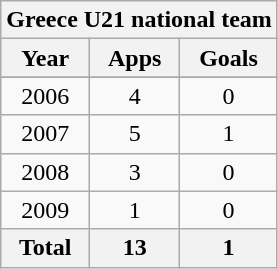<table class="wikitable" style="text-align:center">
<tr>
<th colspan=3>Greece U21 national team</th>
</tr>
<tr>
<th>Year</th>
<th>Apps</th>
<th>Goals</th>
</tr>
<tr>
</tr>
<tr>
<td>2006</td>
<td>4</td>
<td>0</td>
</tr>
<tr>
<td>2007</td>
<td>5</td>
<td>1</td>
</tr>
<tr>
<td>2008</td>
<td>3</td>
<td>0</td>
</tr>
<tr>
<td>2009</td>
<td>1</td>
<td>0</td>
</tr>
<tr>
<th>Total</th>
<th>13</th>
<th>1</th>
</tr>
</table>
